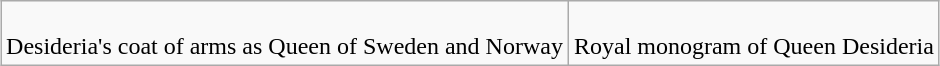<table class="wikitable" style="margin:1em auto;text-align:center;">
<tr>
<td><br>Desideria's coat of arms as Queen of Sweden and Norway</td>
<td><br>Royal monogram of Queen Desideria</td>
</tr>
</table>
